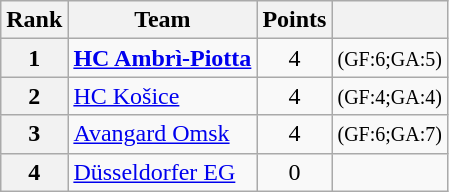<table class="wikitable" style="text-align: center;">
<tr>
<th>Rank</th>
<th>Team</th>
<th>Points</th>
<th></th>
</tr>
<tr>
<th>1</th>
<td style="text-align: left;"> <strong><a href='#'>HC Ambrì-Piotta</a></strong></td>
<td>4</td>
<td><small>(GF:6;GA:5)</small></td>
</tr>
<tr>
<th>2</th>
<td style="text-align: left;"> <a href='#'>HC Košice</a></td>
<td>4</td>
<td><small>(GF:4;GA:4)</small></td>
</tr>
<tr>
<th>3</th>
<td style="text-align: left;"> <a href='#'>Avangard Omsk</a></td>
<td>4</td>
<td><small>(GF:6;GA:7)</small></td>
</tr>
<tr>
<th>4</th>
<td style="text-align: left;"> <a href='#'>Düsseldorfer EG</a></td>
<td>0</td>
<td></td>
</tr>
</table>
